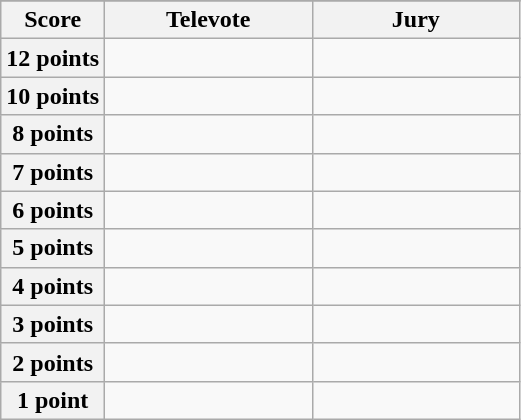<table class="wikitable">
<tr>
</tr>
<tr>
<th scope="col" width="20%">Score</th>
<th scope="col" width="40%">Televote</th>
<th scope="col" width="40%">Jury</th>
</tr>
<tr>
<th scope="row">12 points</th>
<td></td>
<td></td>
</tr>
<tr>
<th scope="row">10 points</th>
<td></td>
<td></td>
</tr>
<tr>
<th scope="row">8 points</th>
<td></td>
<td></td>
</tr>
<tr>
<th scope="row">7 points</th>
<td></td>
<td></td>
</tr>
<tr>
<th scope="row">6 points</th>
<td></td>
<td></td>
</tr>
<tr>
<th scope="row">5 points</th>
<td></td>
<td></td>
</tr>
<tr>
<th scope="row">4 points</th>
<td></td>
<td></td>
</tr>
<tr>
<th scope="row">3 points</th>
<td></td>
<td></td>
</tr>
<tr>
<th scope="row">2 points</th>
<td></td>
<td></td>
</tr>
<tr>
<th scope="row">1 point</th>
<td></td>
<td></td>
</tr>
</table>
